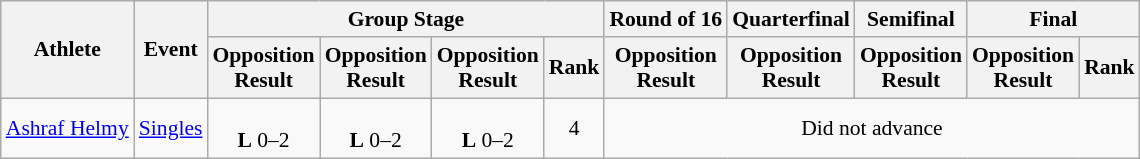<table class=wikitable style="font-size:90%">
<tr>
<th rowspan="2">Athlete</th>
<th rowspan="2">Event</th>
<th colspan="4">Group Stage</th>
<th>Round of 16</th>
<th>Quarterfinal</th>
<th>Semifinal</th>
<th colspan=2>Final</th>
</tr>
<tr>
<th>Opposition<br>Result</th>
<th>Opposition<br>Result</th>
<th>Opposition<br>Result</th>
<th>Rank</th>
<th>Opposition<br>Result</th>
<th>Opposition<br>Result</th>
<th>Opposition<br>Result</th>
<th>Opposition<br>Result</th>
<th>Rank</th>
</tr>
<tr align=center>
<td align=left><a href='#'>Ashraf Helmy</a></td>
<td align=left><a href='#'>Singles</a></td>
<td><br><strong>L</strong> 0–2</td>
<td><br><strong>L</strong> 0–2</td>
<td><br><strong>L</strong> 0–2</td>
<td>4</td>
<td colspan=5>Did not advance</td>
</tr>
</table>
